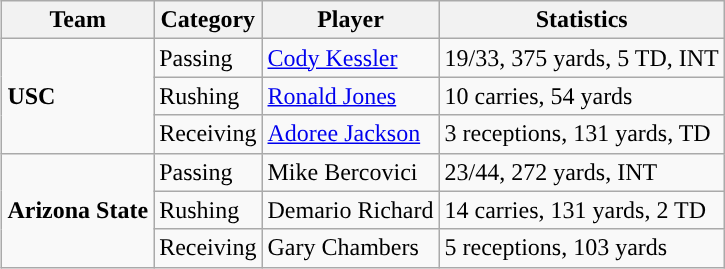<table class="wikitable" style="float: right;">
<tr>
<th>Team</th>
<th>Category</th>
<th>Player</th>
<th>Statistics</th>
</tr>
<tr>
<td rowspan=3><strong>USC</strong></td>
<td>Passing</td>
<td><a href='#'>Cody Kessler</a></td>
<td>19/33, 375 yards, 5 TD, INT</td>
</tr>
<tr>
<td>Rushing</td>
<td><a href='#'>Ronald Jones</a></td>
<td>10 carries, 54 yards</td>
</tr>
<tr>
<td>Receiving</td>
<td><a href='#'>Adoree Jackson</a></td>
<td>3 receptions, 131 yards, TD</td>
</tr>
<tr>
<td rowspan=3><strong>Arizona State</strong></td>
<td>Passing</td>
<td>Mike Bercovici</td>
<td>23/44, 272 yards, INT</td>
</tr>
<tr>
<td>Rushing</td>
<td>Demario Richard</td>
<td>14 carries, 131 yards, 2 TD</td>
</tr>
<tr>
<td>Receiving</td>
<td>Gary Chambers</td>
<td>5 receptions, 103 yards</td>
</tr>
</table>
